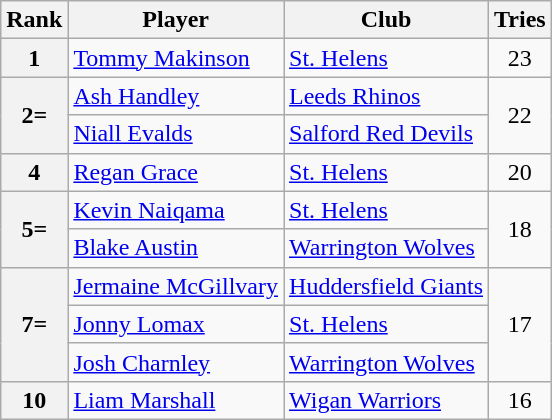<table class="wikitable" style="text-align:center">
<tr>
<th>Rank</th>
<th>Player</th>
<th>Club</th>
<th>Tries</th>
</tr>
<tr>
<th>1</th>
<td align="left"> <a href='#'>Tommy Makinson</a></td>
<td align="left"> <a href='#'>St. Helens</a></td>
<td>23</td>
</tr>
<tr>
<th rowspan=2>2=</th>
<td align="left"> <a href='#'>Ash Handley</a></td>
<td align="left"> <a href='#'>Leeds Rhinos</a></td>
<td rowspan=2>22</td>
</tr>
<tr>
<td align="left"> <a href='#'>Niall Evalds</a></td>
<td align="left"> <a href='#'>Salford Red Devils</a></td>
</tr>
<tr>
<th>4</th>
<td align="left"> <a href='#'>Regan Grace</a></td>
<td align="left"> <a href='#'>St. Helens</a></td>
<td>20</td>
</tr>
<tr>
<th Rowspan=2>5=</th>
<td align="left"> <a href='#'>Kevin Naiqama</a></td>
<td align="left"> <a href='#'>St. Helens</a></td>
<td Rowspan=2>18</td>
</tr>
<tr>
<td align="left"> <a href='#'>Blake Austin</a></td>
<td align="left"> <a href='#'>Warrington Wolves</a></td>
</tr>
<tr>
<th rowspan=3>7=</th>
<td align="left"> <a href='#'>Jermaine McGillvary</a></td>
<td align="left"> <a href='#'>Huddersfield Giants</a></td>
<td Rowspan=3>17</td>
</tr>
<tr>
<td align="left"> <a href='#'>Jonny Lomax</a></td>
<td align="left"> <a href='#'>St. Helens</a></td>
</tr>
<tr>
<td align="left"> <a href='#'>Josh Charnley</a></td>
<td align="left"> <a href='#'>Warrington Wolves</a></td>
</tr>
<tr>
<th>10</th>
<td align="left"> <a href='#'>Liam Marshall</a></td>
<td align="left"> <a href='#'>Wigan Warriors</a></td>
<td>16</td>
</tr>
</table>
